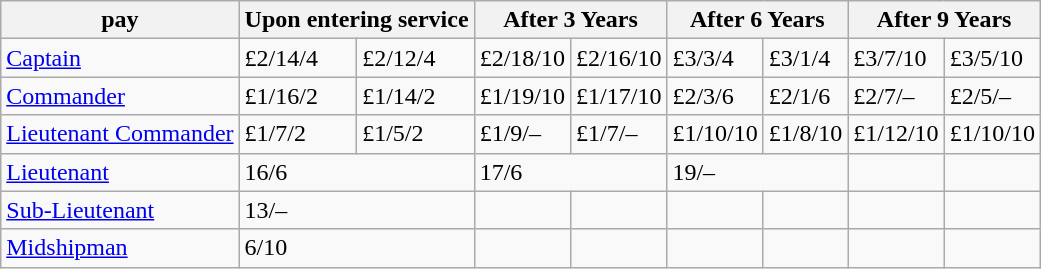<table class="wikitable">
<tr>
<th>pay</th>
<th colspan="2">Upon entering service</th>
<th colspan="2">After 3 Years</th>
<th colspan="2">After 6 Years</th>
<th colspan="2">After 9 Years</th>
</tr>
<tr>
<td><a href='#'>Captain</a></td>
<td>£2/14/4</td>
<td>£2/12/4</td>
<td>£2/18/10</td>
<td>£2/16/10</td>
<td>£3/3/4</td>
<td>£3/1/4</td>
<td>£3/7/10</td>
<td>£3/5/10</td>
</tr>
<tr>
<td><a href='#'>Commander</a></td>
<td>£1/16/2</td>
<td>£1/14/2</td>
<td>£1/19/10</td>
<td>£1/17/10</td>
<td>£2/3/6</td>
<td>£2/1/6</td>
<td>£2/7/–</td>
<td>£2/5/–</td>
</tr>
<tr>
<td><a href='#'>Lieutenant Commander</a></td>
<td>£1/7/2</td>
<td>£1/5/2</td>
<td>£1/9/–</td>
<td>£1/7/–</td>
<td>£1/10/10</td>
<td>£1/8/10</td>
<td>£1/12/10</td>
<td>£1/10/10</td>
</tr>
<tr>
<td><a href='#'>Lieutenant</a></td>
<td colspan="2">16/6</td>
<td colspan="2">17/6</td>
<td colspan="2">19/–</td>
<td></td>
<td></td>
</tr>
<tr>
<td><a href='#'>Sub-Lieutenant</a></td>
<td colspan="2">13/–</td>
<td></td>
<td></td>
<td></td>
<td></td>
<td></td>
<td></td>
</tr>
<tr>
<td><a href='#'>Midshipman</a></td>
<td colspan="2">6/10</td>
<td></td>
<td></td>
<td></td>
<td></td>
<td></td>
<td></td>
</tr>
</table>
